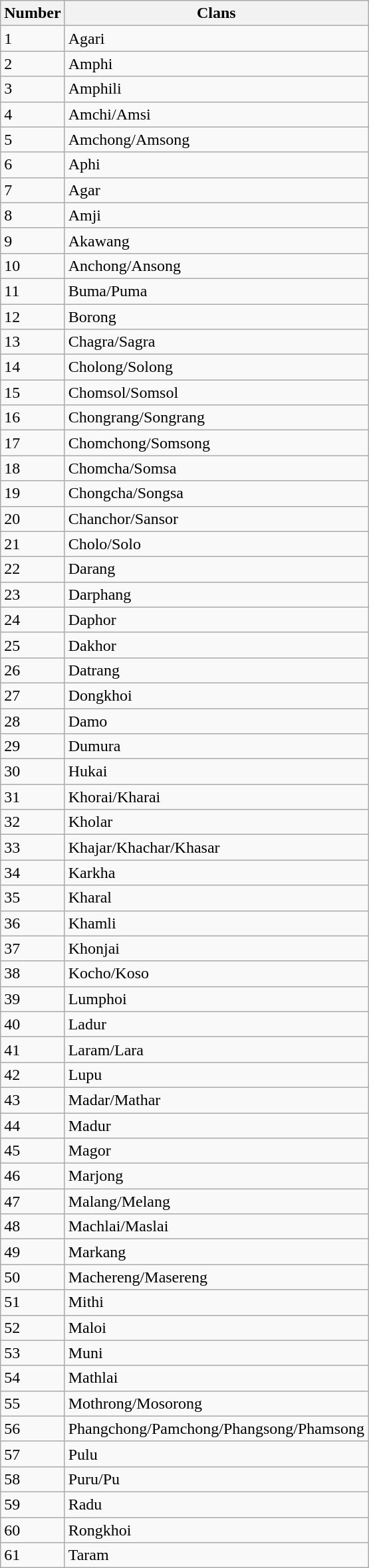<table class="wikitable" border="1">
<tr>
<th>Number</th>
<th>Clans</th>
</tr>
<tr>
<td>1</td>
<td>Agari</td>
</tr>
<tr>
<td>2</td>
<td>Amphi</td>
</tr>
<tr>
<td>3</td>
<td>Amphili</td>
</tr>
<tr>
<td>4</td>
<td>Amchi/Amsi</td>
</tr>
<tr>
<td>5</td>
<td>Amchong/Amsong</td>
</tr>
<tr>
<td>6</td>
<td>Aphi</td>
</tr>
<tr>
<td>7</td>
<td>Agar</td>
</tr>
<tr>
<td>8</td>
<td>Amji</td>
</tr>
<tr>
<td>9</td>
<td>Akawang</td>
</tr>
<tr>
<td>10</td>
<td>Anchong/Ansong</td>
</tr>
<tr>
<td>11</td>
<td>Buma/Puma</td>
</tr>
<tr>
<td>12</td>
<td>Borong</td>
</tr>
<tr>
<td>13</td>
<td>Chagra/Sagra</td>
</tr>
<tr>
<td>14</td>
<td>Cholong/Solong</td>
</tr>
<tr>
<td>15</td>
<td>Chomsol/Somsol</td>
</tr>
<tr>
<td>16</td>
<td>Chongrang/Songrang</td>
</tr>
<tr>
<td>17</td>
<td>Chomchong/Somsong</td>
</tr>
<tr>
<td>18</td>
<td>Chomcha/Somsa</td>
</tr>
<tr>
<td>19</td>
<td>Chongcha/Songsa</td>
</tr>
<tr>
<td>20</td>
<td>Chanchor/Sansor</td>
</tr>
<tr>
<td>21</td>
<td>Cholo/Solo</td>
</tr>
<tr>
<td>22</td>
<td>Darang</td>
</tr>
<tr>
<td>23</td>
<td>Darphang</td>
</tr>
<tr>
<td>24</td>
<td>Daphor</td>
</tr>
<tr>
<td>25</td>
<td>Dakhor</td>
</tr>
<tr>
<td>26</td>
<td>Datrang</td>
</tr>
<tr>
<td>27</td>
<td>Dongkhoi</td>
</tr>
<tr>
<td>28</td>
<td>Damo</td>
</tr>
<tr>
<td>29</td>
<td>Dumura</td>
</tr>
<tr>
<td>30</td>
<td>Hukai</td>
</tr>
<tr>
<td>31</td>
<td>Khorai/Kharai</td>
</tr>
<tr>
<td>32</td>
<td>Kholar</td>
</tr>
<tr>
<td>33</td>
<td>Khajar/Khachar/Khasar</td>
</tr>
<tr>
<td>34</td>
<td>Karkha</td>
</tr>
<tr>
<td>35</td>
<td>Kharal</td>
</tr>
<tr>
<td>36</td>
<td>Khamli</td>
</tr>
<tr>
<td>37</td>
<td>Khonjai</td>
</tr>
<tr>
<td>38</td>
<td>Kocho/Koso</td>
</tr>
<tr>
<td>39</td>
<td>Lumphoi</td>
</tr>
<tr>
<td>40</td>
<td>Ladur</td>
</tr>
<tr>
<td>41</td>
<td>Laram/Lara</td>
</tr>
<tr>
<td>42</td>
<td>Lupu</td>
</tr>
<tr>
<td>43</td>
<td>Madar/Mathar</td>
</tr>
<tr>
<td>44</td>
<td>Madur</td>
</tr>
<tr>
<td>45</td>
<td>Magor</td>
</tr>
<tr>
<td>46</td>
<td>Marjong</td>
</tr>
<tr>
<td>47</td>
<td>Malang/Melang</td>
</tr>
<tr>
<td>48</td>
<td>Machlai/Maslai</td>
</tr>
<tr>
<td>49</td>
<td>Markang</td>
</tr>
<tr>
<td>50</td>
<td>Machereng/Masereng</td>
</tr>
<tr>
<td>51</td>
<td>Mithi</td>
</tr>
<tr>
<td>52</td>
<td>Maloi</td>
</tr>
<tr>
<td>53</td>
<td>Muni</td>
</tr>
<tr>
<td>54</td>
<td>Mathlai</td>
</tr>
<tr>
<td>55</td>
<td>Mothrong/Mosorong</td>
</tr>
<tr>
<td>56</td>
<td>Phangchong/Pamchong/Phangsong/Phamsong</td>
</tr>
<tr>
<td>57</td>
<td>Pulu</td>
</tr>
<tr>
<td>58</td>
<td>Puru/Pu</td>
</tr>
<tr>
<td>59</td>
<td>Radu</td>
</tr>
<tr>
<td>60</td>
<td>Rongkhoi</td>
</tr>
<tr>
<td>61</td>
<td>Taram</td>
</tr>
</table>
